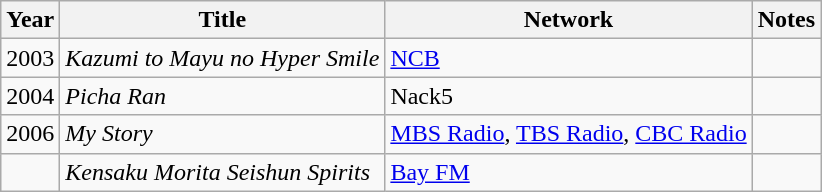<table class="wikitable">
<tr>
<th>Year</th>
<th>Title</th>
<th>Network</th>
<th>Notes</th>
</tr>
<tr>
<td>2003</td>
<td><em>Kazumi to Mayu no Hyper Smile</em></td>
<td><a href='#'>NCB</a></td>
<td></td>
</tr>
<tr>
<td>2004</td>
<td><em>Picha Ran</em></td>
<td>Nack5</td>
<td></td>
</tr>
<tr>
<td>2006</td>
<td><em>My Story</em></td>
<td><a href='#'>MBS Radio</a>, <a href='#'>TBS Radio</a>, <a href='#'>CBC Radio</a></td>
<td></td>
</tr>
<tr>
<td></td>
<td><em>Kensaku Morita Seishun Spirits</em></td>
<td><a href='#'>Bay FM</a></td>
<td></td>
</tr>
</table>
